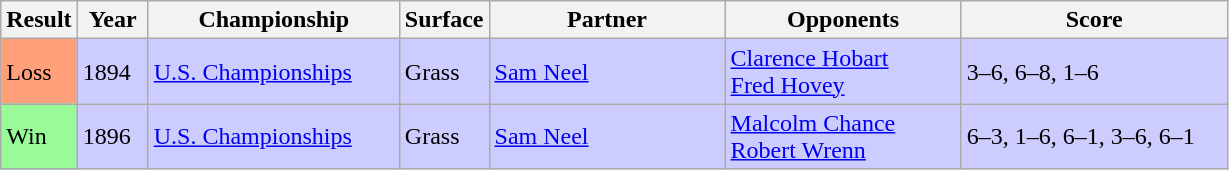<table class="sortable wikitable">
<tr>
<th style="width:40px">Result</th>
<th style="width:40px">Year</th>
<th style="width:160px">Championship</th>
<th style="width:50px">Surface</th>
<th style="width:150px">Partner</th>
<th style="width:150px">Opponents</th>
<th style="width:170px" class="unsortable">Score</th>
</tr>
<tr style="background:#ccf;">
<td style="background:#ffa07a;">Loss</td>
<td>1894</td>
<td><a href='#'>U.S. Championships</a></td>
<td>Grass</td>
<td> <a href='#'>Sam Neel</a></td>
<td> <a href='#'>Clarence Hobart</a><br> <a href='#'>Fred Hovey</a></td>
<td>3–6, 6–8, 1–6</td>
</tr>
<tr style="background:#ccf;">
<td style="background:#98fb98;">Win</td>
<td>1896</td>
<td><a href='#'>U.S. Championships</a></td>
<td>Grass</td>
<td> <a href='#'>Sam Neel</a></td>
<td> <a href='#'>Malcolm Chance</a><br> <a href='#'>Robert Wrenn</a></td>
<td>6–3, 1–6, 6–1, 3–6, 6–1</td>
</tr>
</table>
